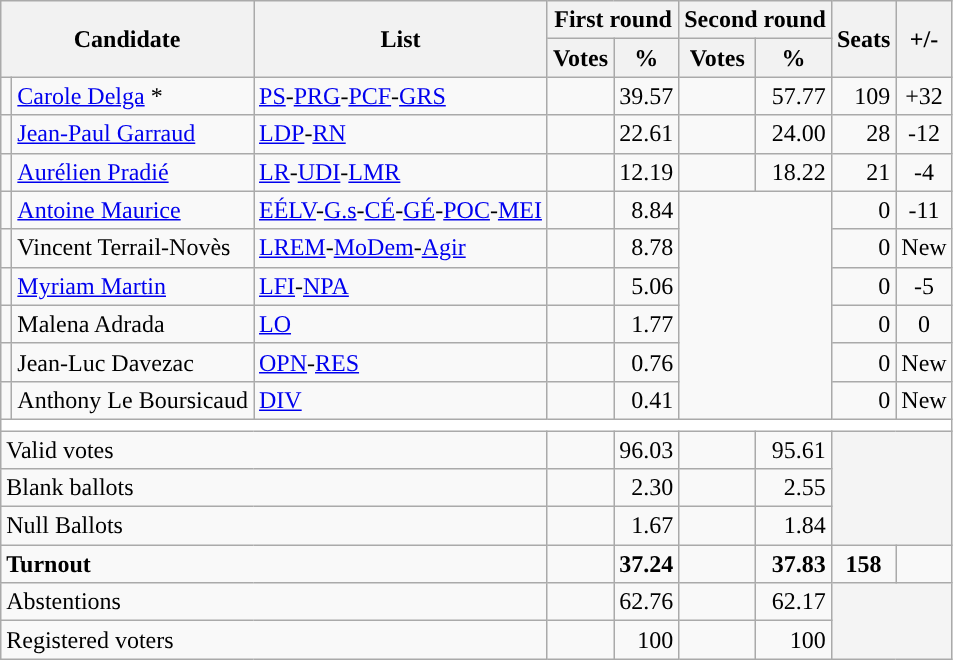<table class="wikitable centre" style="text-align:right;">
<tr>
<th colspan="2" rowspan="2" scope="col">Candidate</th>
<th rowspan="2" scope="col">List</th>
<th colspan="2" scope="col">First round</th>
<th colspan="2" scope="col">Second round</th>
<th rowspan="2" scope="col">Seats</th>
<th rowspan="2" scope="col">+/-</th>
</tr>
<tr>
<th scope="col">Votes</th>
<th scope="col">%</th>
<th scope="col">Votes</th>
<th scope="col">%</th>
</tr>
<tr>
<td style="color:inherit;background:"></td>
<td align="left"><a href='#'>Carole Delga</a> *</td>
<td align="left"><a href='#'>PS</a>-<a href='#'>PRG</a>-<a href='#'>PCF</a>-<a href='#'>GRS</a></td>
<td></td>
<td>39.57</td>
<td></td>
<td>57.77</td>
<td>109</td>
<td align="center">+32</td>
</tr>
<tr>
<td style="color:inherit;background:"></td>
<td align="left"><a href='#'>Jean-Paul Garraud</a></td>
<td align="left"><a href='#'>LDP</a>-<a href='#'>RN</a></td>
<td></td>
<td>22.61</td>
<td></td>
<td>24.00</td>
<td>28</td>
<td align="center">-12</td>
</tr>
<tr>
<td style="color:inherit;background:"></td>
<td align="left"><a href='#'>Aurélien Pradié</a></td>
<td align="left"><a href='#'>LR</a>-<a href='#'>UDI</a>-<a href='#'>LMR</a></td>
<td></td>
<td>12.19</td>
<td></td>
<td>18.22</td>
<td>21</td>
<td align="center">-4</td>
</tr>
<tr>
<td style="color:inherit;background:"></td>
<td align="left"><a href='#'>Antoine Maurice</a></td>
<td align="left"><a href='#'>EÉLV</a>-<a href='#'>G.s</a>-<a href='#'>CÉ</a>-<a href='#'>GÉ</a>-<a href='#'>POC</a>-<a href='#'>MEI</a></td>
<td></td>
<td>8.84</td>
<td colspan="2" rowspan="6"></td>
<td>0</td>
<td align="center">-11</td>
</tr>
<tr>
<td style="color:inherit;background:"></td>
<td align="left">Vincent Terrail-Novès</td>
<td align="left"><a href='#'>LREM</a>-<a href='#'>MoDem</a>-<a href='#'>Agir</a></td>
<td></td>
<td>8.78</td>
<td>0</td>
<td align="center">New</td>
</tr>
<tr>
<td style="color:inherit;background:"></td>
<td align="left"><a href='#'>Myriam Martin</a></td>
<td align="left"><a href='#'>LFI</a>-<a href='#'>NPA</a></td>
<td></td>
<td>5.06</td>
<td>0</td>
<td align="center">-5</td>
</tr>
<tr>
<td style="color:inherit;background:"></td>
<td align="left">Malena Adrada</td>
<td align="left"><a href='#'>LO</a></td>
<td></td>
<td>1.77</td>
<td>0</td>
<td align="center">0</td>
</tr>
<tr>
<td style="color:inherit;background:"></td>
<td align="left">Jean-Luc Davezac</td>
<td align="left"><a href='#'>OPN</a>-<a href='#'>RES</a></td>
<td></td>
<td>0.76</td>
<td>0</td>
<td align="center">New</td>
</tr>
<tr>
<td style="color:inherit;background:"></td>
<td align="left">Anthony Le Boursicaud</td>
<td align="left"><a href='#'>DIV</a></td>
<td></td>
<td>0.41</td>
<td>0</td>
<td align="center">New</td>
</tr>
<tr style="background:white;">
<td colspan="9"></td>
</tr>
<tr>
<td colspan="3" style="text-align:left;">Valid votes</td>
<td></td>
<td>96.03</td>
<td></td>
<td>95.61</td>
<td colspan="2" rowspan="3" bgcolor="#F4F4F4"></td>
</tr>
<tr>
<td colspan="3" style="text-align:left;">Blank ballots</td>
<td></td>
<td>2.30</td>
<td></td>
<td>2.55</td>
</tr>
<tr>
<td colspan="3" style="text-align:left;">Null Ballots</td>
<td></td>
<td>1.67</td>
<td></td>
<td>1.84</td>
</tr>
<tr style="font-weight:bold;">
<td colspan="3" style="text-align:left;">Turnout</td>
<td></td>
<td>37.24</td>
<td></td>
<td>37.83</td>
<td align="center">158</td>
<td align="center"></td>
</tr>
<tr>
<td colspan="3" style="text-align:left;">Abstentions</td>
<td></td>
<td>62.76</td>
<td></td>
<td>62.17</td>
<td colspan="2" rowspan="2" bgcolor="#F4F4F4"></td>
</tr>
<tr>
<td colspan="3" style="text-align:left;">Registered voters</td>
<td></td>
<td>100</td>
<td></td>
<td>100</td>
</tr>
</table>
